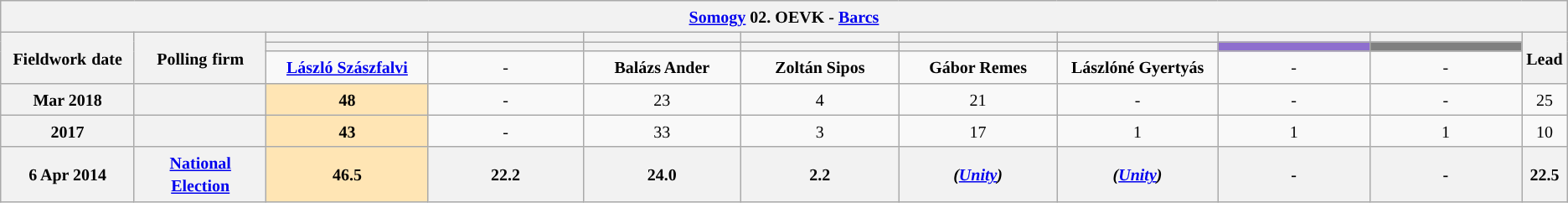<table class="wikitable mw-collapsible mw-collapsed" style="text-align:center">
<tr>
<th colspan="11" style="width: 980pt;"><small><a href='#'>Somogy</a> 02. OEVK - <a href='#'>Barcs</a></small></th>
</tr>
<tr>
<th rowspan="3" style="width: 80pt;"><small>Fieldwork</small> <small>date</small></th>
<th rowspan="3" style="width: 80pt;"><strong><small>Polling</small> <small>firm</small></strong></th>
<th style="width: 100pt;"><small></small></th>
<th style="width: 100pt;"><small> </small></th>
<th style="width: 100pt;"></th>
<th style="width: 100pt;"></th>
<th style="width: 100pt;"></th>
<th style="width: 100pt;"></th>
<th style="width: 100pt;"></th>
<th style="width: 100pt;"></th>
<th rowspan="3" style="width: 20pt;"><small>Lead</small></th>
</tr>
<tr>
<th style="color:inherit;background:"></th>
<th style="color:inherit;background:"></th>
<th style="color:inherit;background:"></th>
<th style="color:inherit;background:"></th>
<th style="color:inherit;background:"></th>
<th style="color:inherit;background:"></th>
<th style="color:inherit;background:#8E6FCE;"></th>
<th style="color:inherit;background:#808080;"></th>
</tr>
<tr>
<td><a href='#'><strong><small>László Szászfalvi</small></strong></a></td>
<td><small>-</small></td>
<td><strong><small>Balázs Ander</small></strong></td>
<td><strong><small>Zoltán Sipos</small></strong></td>
<td><strong><small>Gábor Remes</small></strong></td>
<td><strong><small>Lászlóné Gyertyás</small></strong></td>
<td><small>-</small></td>
<td><small>-</small></td>
</tr>
<tr>
<th><small>Mar 2018</small></th>
<th><small></small></th>
<td style="background:#FFE5B4"><strong><small>48</small></strong></td>
<td><small>-</small></td>
<td><small>23</small></td>
<td><small>4</small></td>
<td><small>21</small></td>
<td><small>-</small></td>
<td><small>-</small></td>
<td><small>-</small></td>
<td style="background:"><small>25</small></td>
</tr>
<tr>
<th><small>2017</small></th>
<th><small></small></th>
<td style="background:#FFE5B4"><strong><small>43</small></strong></td>
<td><small>-</small></td>
<td><small>33</small></td>
<td><small>3</small></td>
<td><small>17</small></td>
<td><small>1</small></td>
<td><small>1</small></td>
<td><small>1</small></td>
<td style="background:"><small>10</small></td>
</tr>
<tr>
<th><small>6 Apr 2014</small></th>
<th><a href='#'><small>National Election</small></a></th>
<th style="background:#FFE5B4"><strong><small>46.5</small></strong></th>
<th><small>22.2</small></th>
<th><small>24.0</small></th>
<th><small>2.2</small></th>
<th><small><em>(<a href='#'>Unity</a>)</em></small></th>
<th><small><em>(<a href='#'>Unity</a>)</em></small></th>
<th><small>-</small></th>
<th><small>-</small></th>
<th style="background:"><small>22.5</small></th>
</tr>
</table>
